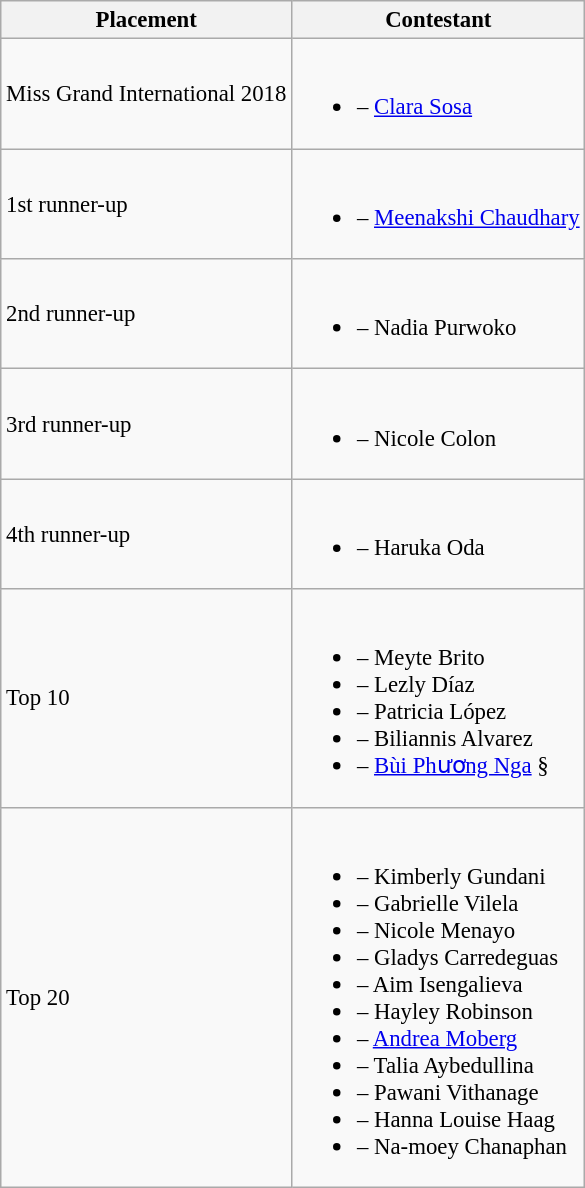<table class="wikitable sortable" style="font-size: 95%;">
<tr>
<th>Placement</th>
<th>Contestant </th>
</tr>
<tr>
<td>Miss Grand International 2018</td>
<td><br><ul><li> – <a href='#'>Clara Sosa</a></li></ul></td>
</tr>
<tr>
<td>1st runner-up</td>
<td><br><ul><li> – <a href='#'>Meenakshi Chaudhary</a></li></ul></td>
</tr>
<tr>
<td>2nd runner-up</td>
<td><br><ul><li> – Nadia Purwoko</li></ul></td>
</tr>
<tr>
<td>3rd runner-up</td>
<td><br><ul><li> – Nicole Colon</li></ul></td>
</tr>
<tr>
<td>4th runner-up</td>
<td><br><ul><li> – Haruka Oda</li></ul></td>
</tr>
<tr>
<td>Top 10</td>
<td><br><ul><li> – Meyte Brito</li><li> – Lezly Díaz</li><li> – Patricia López</li><li> – Biliannis Alvarez</li><li> – <a href='#'>Bùi Phương Nga</a> §</li></ul></td>
</tr>
<tr>
<td>Top 20</td>
<td><br><ul><li> – Kimberly Gundani</li><li> – Gabrielle Vilela</li><li> – Nicole Menayo</li><li> – Gladys Carredeguas</li><li> – Aim Isengalieva</li><li> – Hayley Robinson</li><li> – <a href='#'>Andrea Moberg</a></li><li> – Talia Aybedullina</li><li> – Pawani Vithanage</li><li> – Hanna Louise Haag</li><li> – Na-moey Chanaphan</li></ul></td>
</tr>
</table>
